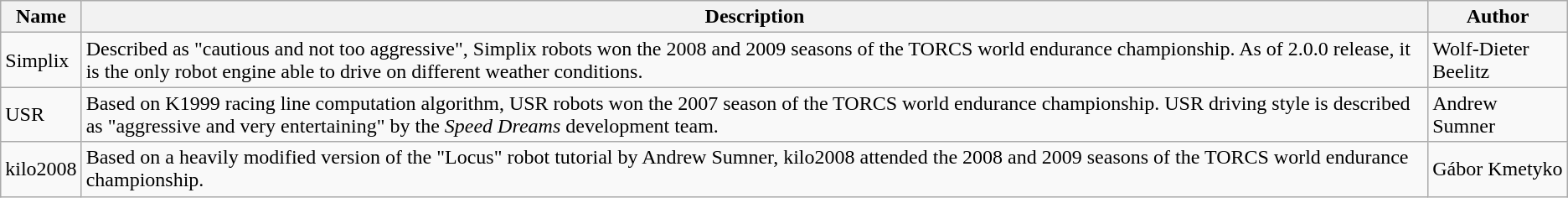<table class="wikitable">
<tr>
<th>Name</th>
<th>Description</th>
<th>Author</th>
</tr>
<tr>
<td>Simplix</td>
<td>Described as "cautious and not too aggressive", Simplix robots won the 2008 and 2009 seasons of the TORCS world endurance championship. As of 2.0.0 release, it is the only robot engine able to drive on different weather conditions.</td>
<td>Wolf-Dieter Beelitz</td>
</tr>
<tr>
<td>USR</td>
<td>Based on K1999 racing line computation algorithm, USR robots won the 2007 season of the TORCS world endurance championship. USR driving style is described as "aggressive and very entertaining" by the <em>Speed Dreams</em> development team.</td>
<td>Andrew Sumner</td>
</tr>
<tr>
<td>kilo2008</td>
<td>Based on a heavily modified version of the "Locus" robot tutorial by Andrew Sumner, kilo2008 attended the 2008 and 2009 seasons of the TORCS world endurance championship.</td>
<td>Gábor Kmetyko</td>
</tr>
</table>
